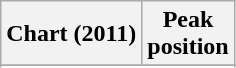<table class="wikitable sortable plainrowheaders">
<tr>
<th>Chart (2011)</th>
<th>Peak<br>position</th>
</tr>
<tr>
</tr>
<tr>
</tr>
<tr>
</tr>
<tr>
</tr>
</table>
